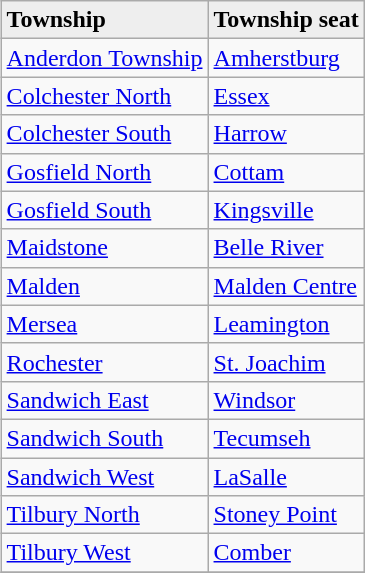<table class="wikitable" align="right">
<tr bgcolor=#eeeeee>
<td><strong>Township</strong></td>
<td><strong>Township seat</strong></td>
</tr>
<tr>
<td><a href='#'>Anderdon Township</a></td>
<td><a href='#'>Amherstburg</a></td>
</tr>
<tr>
<td><a href='#'>Colchester North</a></td>
<td><a href='#'>Essex</a></td>
</tr>
<tr>
<td><a href='#'>Colchester South</a></td>
<td><a href='#'>Harrow</a></td>
</tr>
<tr>
<td><a href='#'>Gosfield North</a></td>
<td><a href='#'>Cottam</a></td>
</tr>
<tr>
<td><a href='#'>Gosfield South</a></td>
<td><a href='#'>Kingsville</a></td>
</tr>
<tr>
<td><a href='#'>Maidstone</a></td>
<td><a href='#'>Belle River</a></td>
</tr>
<tr>
<td><a href='#'>Malden</a></td>
<td><a href='#'>Malden Centre</a></td>
</tr>
<tr>
<td><a href='#'>Mersea</a></td>
<td><a href='#'>Leamington</a></td>
</tr>
<tr>
<td><a href='#'>Rochester</a></td>
<td><a href='#'>St. Joachim</a></td>
</tr>
<tr>
<td><a href='#'>Sandwich East</a></td>
<td><a href='#'>Windsor</a></td>
</tr>
<tr>
<td><a href='#'>Sandwich South</a></td>
<td><a href='#'>Tecumseh</a></td>
</tr>
<tr>
<td><a href='#'>Sandwich West</a></td>
<td><a href='#'>LaSalle</a></td>
</tr>
<tr>
<td><a href='#'>Tilbury North</a></td>
<td><a href='#'>Stoney Point</a></td>
</tr>
<tr>
<td><a href='#'>Tilbury West</a></td>
<td><a href='#'>Comber</a></td>
</tr>
<tr>
</tr>
</table>
